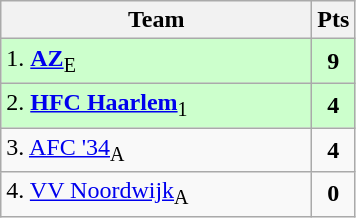<table class="wikitable" style="text-align:center; float:left; margin-right:1em">
<tr>
<th style="width:200px">Team</th>
<th width=20>Pts</th>
</tr>
<tr bgcolor=ccffcc>
<td align=left>1. <strong><a href='#'>AZ</a></strong><sub>E</sub></td>
<td><strong>9</strong></td>
</tr>
<tr bgcolor=ccffcc>
<td align=left>2. <strong><a href='#'>HFC Haarlem</a></strong><sub>1</sub></td>
<td><strong>4</strong></td>
</tr>
<tr>
<td align=left>3. <a href='#'>AFC '34</a><sub>A</sub></td>
<td><strong>4</strong></td>
</tr>
<tr>
<td align=left>4. <a href='#'>VV Noordwijk</a><sub>A</sub></td>
<td><strong>0</strong></td>
</tr>
</table>
